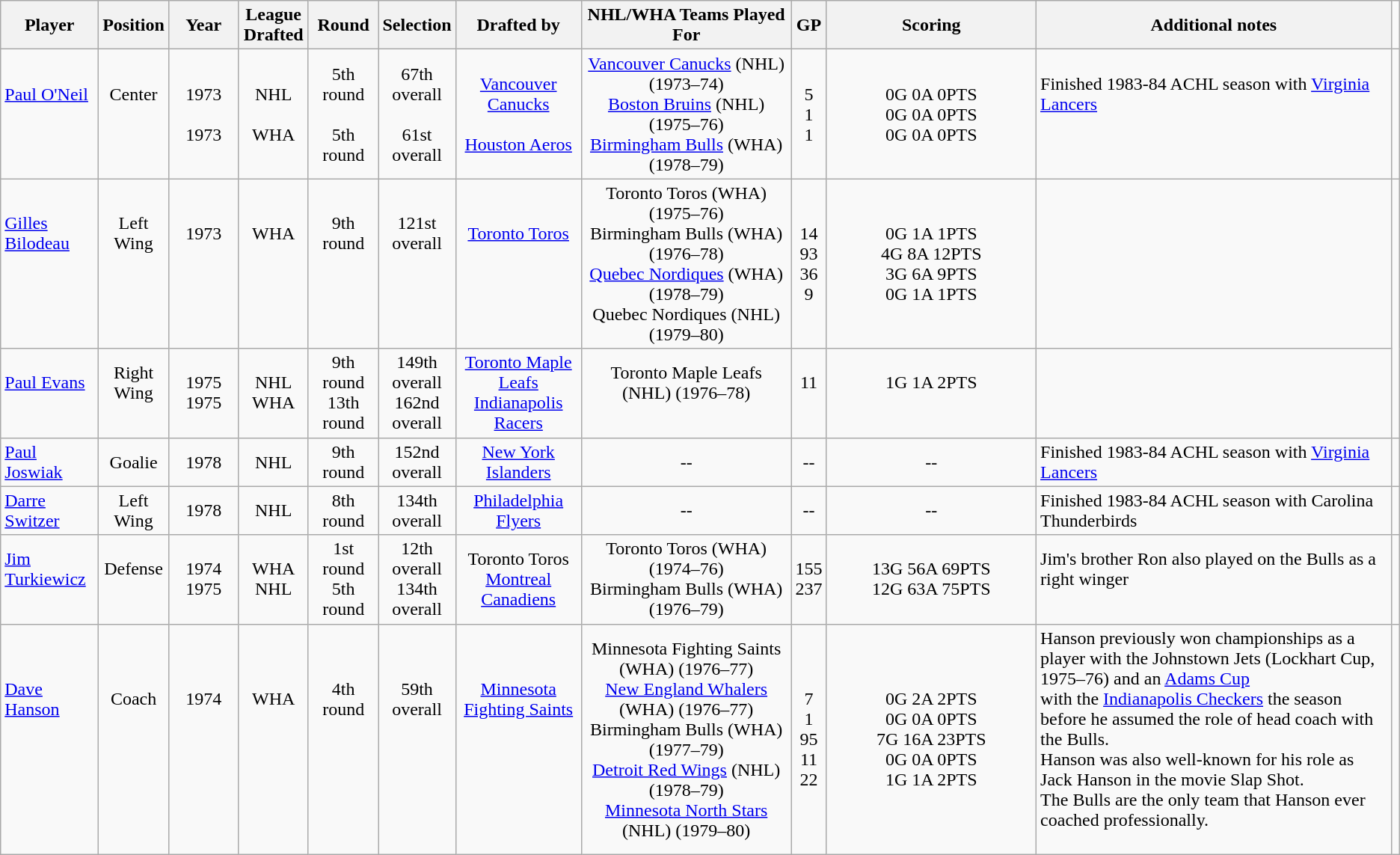<table class="wikitable">
<tr>
<th width="7%">Player</th>
<th width="5%">Position</th>
<th width="5%">Year</th>
<th width="5%">League Drafted</th>
<th width="5%">Round</th>
<th width="5%">Selection</th>
<th width="9%">Drafted by</th>
<th width="15%">NHL/WHA Teams Played For</th>
<th width="2%">GP</th>
<th width="15%">Scoring</th>
<th>Additional notes</th>
</tr>
<tr align="center">
<td align="left"><a href='#'>Paul O'Neil</a><br><br><br></td>
<td>Center<br><br><br></td>
<td>1973<br><br>1973</td>
<td>NHL<br><br>WHA</td>
<td>5th round<br><br>5th round</td>
<td>67th overall<br><br>61st overall</td>
<td><a href='#'>Vancouver Canucks</a><br><br><a href='#'>Houston Aeros</a></td>
<td><a href='#'>Vancouver Canucks</a> (NHL) (1973–74)<br><a href='#'>Boston Bruins</a> (NHL) (1975–76)<br><a href='#'>Birmingham Bulls</a> (WHA) (1978–79)</td>
<td>5<br>1<br>1</td>
<td>0G 0A 0PTS<br>0G 0A 0PTS<br>0G 0A 0PTS</td>
<td align="left">Finished 1983-84 ACHL season with <a href='#'>Virginia Lancers</a><br><br><br></td>
<td></td>
</tr>
<tr align="center">
<td align="left"><a href='#'>Gilles Bilodeau</a><br><br><br><br></td>
<td>Left Wing<br><br><br><br></td>
<td>1973<br><br><br><br></td>
<td>WHA<br><br><br><br></td>
<td>9th round<br><br><br><br></td>
<td>121st overall<br><br><br><br></td>
<td><a href='#'>Toronto Toros</a><br><br><br><br></td>
<td>Toronto Toros (WHA) (1975–76)<br>Birmingham Bulls (WHA) (1976–78)<br><a href='#'>Quebec Nordiques</a> (WHA) (1978–79)<br>Quebec Nordiques (NHL) (1979–80)</td>
<td>14<br>93<br>36<br>9</td>
<td>0G 1A 1PTS<br>4G 8A 12PTS<br>3G 6A 9PTS<br>0G 1A 1PTS</td>
<td></td>
</tr>
<tr align="center">
<td align="left"><a href='#'>Paul Evans</a><br><br></td>
<td>Right Wing<br><br></td>
<td>1975<br>1975</td>
<td>NHL<br>WHA</td>
<td>9th round<br>13th round</td>
<td>149th overall<br>162nd overall</td>
<td><a href='#'>Toronto Maple Leafs</a><br><a href='#'>Indianapolis Racers</a></td>
<td>Toronto Maple Leafs (NHL) (1976–78)<br><br></td>
<td>11<br><br></td>
<td>1G 1A 2PTS<br><br></td>
<td></td>
</tr>
<tr align="center">
<td align="left"><a href='#'>Paul Joswiak</a></td>
<td>Goalie</td>
<td>1978</td>
<td>NHL</td>
<td>9th round</td>
<td>152nd overall</td>
<td><a href='#'>New York Islanders</a></td>
<td>--</td>
<td>--</td>
<td>--</td>
<td align="left">Finished 1983-84 ACHL season with  <a href='#'>Virginia Lancers</a></td>
<td></td>
</tr>
<tr align="center">
<td align="left"><a href='#'>Darre Switzer</a></td>
<td>Left Wing</td>
<td>1978</td>
<td>NHL</td>
<td>8th round</td>
<td>134th overall</td>
<td><a href='#'>Philadelphia Flyers</a></td>
<td>--</td>
<td>--</td>
<td>--</td>
<td align="left">Finished 1983-84 ACHL season with  Carolina Thunderbirds</td>
</tr>
<tr align="center">
<td align="left"><a href='#'>Jim Turkiewicz</a><br><br></td>
<td>Defense<br><br></td>
<td>1974<br>1975<br></td>
<td>WHA<br>NHL</td>
<td>1st round<br>5th round</td>
<td>12th overall<br>134th overall</td>
<td>Toronto Toros<br><a href='#'>Montreal Canadiens</a></td>
<td>Toronto Toros (WHA) (1974–76)<br>Birmingham Bulls (WHA) (1976–79)</td>
<td>155<br>237</td>
<td>13G 56A 69PTS<br>12G 63A 75PTS</td>
<td align="left">Jim's brother Ron also played on the Bulls as a right winger<br><br></td>
<td></td>
</tr>
<tr align="center">
<td align="left"><a href='#'>Dave Hanson</a><br><br><br><br><br></td>
<td>Coach<br><br><br><br><br></td>
<td>1974<br><br><br><br><br></td>
<td>WHA<br><br><br><br><br></td>
<td>4th round<br><br><br><br><br></td>
<td>59th overall<br><br><br><br><br></td>
<td><a href='#'>Minnesota Fighting Saints</a><br><br><br><br><br></td>
<td>Minnesota Fighting Saints (WHA) (1976–77)<br><a href='#'>New England Whalers</a> (WHA) (1976–77)<br>Birmingham Bulls (WHA) (1977–79)<br><a href='#'>Detroit Red Wings</a> (NHL) (1978–79)<br><a href='#'>Minnesota North Stars</a> (NHL) (1979–80)<br></td>
<td>7<br>1<br>95<br>11<br>22</td>
<td>0G 2A 2PTS<br>0G 0A 0PTS<br>7G 16A 23PTS<br>0G 0A 0PTS<br>1G 1A 2PTS<br></td>
<td align="left">Hanson previously won championships as a player with the Johnstown Jets (Lockhart Cup, 1975–76) and an <a href='#'>Adams Cup</a><br> with the <a href='#'>Indianapolis Checkers</a> the season before he assumed the role of head coach with the Bulls. <br>Hanson was also well-known for his role as Jack Hanson in the movie Slap Shot. <br> The Bulls are the only team that Hanson ever coached professionally.<br><br></td>
</tr>
</table>
